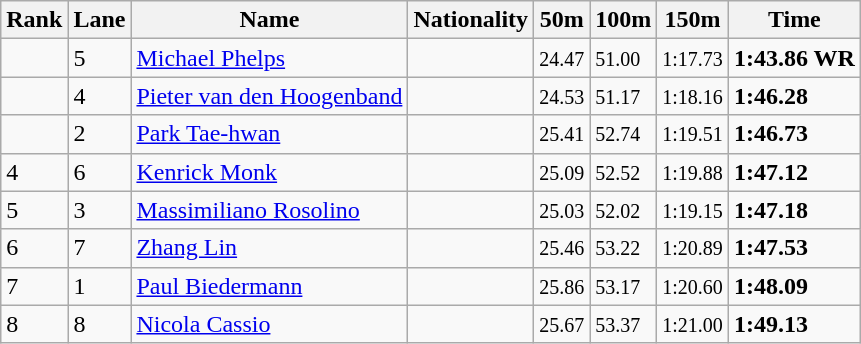<table class="wikitable sortable">
<tr>
<th>Rank</th>
<th>Lane</th>
<th>Name</th>
<th>Nationality</th>
<th>50m</th>
<th>100m</th>
<th>150m</th>
<th>Time</th>
</tr>
<tr>
<td></td>
<td>5</td>
<td><a href='#'>Michael Phelps</a></td>
<td></td>
<td><small>24.47</small></td>
<td><small>51.00</small></td>
<td><small>1:17.73</small></td>
<td><strong>1:43.86 WR</strong></td>
</tr>
<tr>
<td></td>
<td>4</td>
<td><a href='#'>Pieter van den Hoogenband</a></td>
<td></td>
<td><small>24.53</small></td>
<td><small>51.17</small></td>
<td><small>1:18.16</small></td>
<td><strong>1:46.28</strong></td>
</tr>
<tr>
<td></td>
<td>2</td>
<td><a href='#'>Park Tae-hwan</a></td>
<td></td>
<td><small>25.41</small></td>
<td><small>52.74</small></td>
<td><small>1:19.51</small></td>
<td><strong>1:46.73</strong></td>
</tr>
<tr>
<td>4</td>
<td>6</td>
<td><a href='#'>Kenrick Monk</a></td>
<td></td>
<td><small>25.09</small></td>
<td><small>52.52</small></td>
<td><small>1:19.88</small></td>
<td><strong>1:47.12</strong></td>
</tr>
<tr>
<td>5</td>
<td>3</td>
<td><a href='#'>Massimiliano Rosolino</a></td>
<td></td>
<td><small>25.03</small></td>
<td><small>52.02</small></td>
<td><small>1:19.15</small></td>
<td><strong>1:47.18</strong></td>
</tr>
<tr>
<td>6</td>
<td>7</td>
<td><a href='#'>Zhang Lin</a></td>
<td></td>
<td><small>25.46</small></td>
<td><small>53.22</small></td>
<td><small>1:20.89</small></td>
<td><strong>1:47.53</strong></td>
</tr>
<tr>
<td>7</td>
<td>1</td>
<td><a href='#'>Paul Biedermann</a></td>
<td></td>
<td><small>25.86</small></td>
<td><small>53.17</small></td>
<td><small>1:20.60</small></td>
<td><strong>1:48.09</strong></td>
</tr>
<tr>
<td>8</td>
<td>8</td>
<td><a href='#'>Nicola Cassio</a></td>
<td></td>
<td><small>25.67</small></td>
<td><small>53.37</small></td>
<td><small>1:21.00</small></td>
<td><strong>1:49.13</strong></td>
</tr>
</table>
